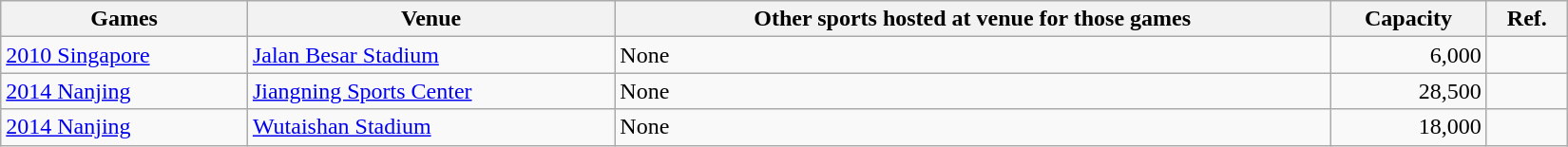<table class="wikitable sortable" width=1100px>
<tr>
<th>Games</th>
<th>Venue</th>
<th>Other sports hosted at venue for those games</th>
<th>Capacity</th>
<th>Ref.</th>
</tr>
<tr>
<td><a href='#'>2010 Singapore</a></td>
<td><a href='#'>Jalan Besar Stadium</a></td>
<td>None</td>
<td align="right">6,000</td>
<td align=center></td>
</tr>
<tr>
<td><a href='#'>2014 Nanjing</a></td>
<td><a href='#'>Jiangning Sports Center</a></td>
<td>None</td>
<td align="right">28,500</td>
<td align=center></td>
</tr>
<tr>
<td><a href='#'>2014 Nanjing</a></td>
<td><a href='#'>Wutaishan Stadium</a></td>
<td>None</td>
<td align="right">18,000</td>
<td align=center></td>
</tr>
</table>
